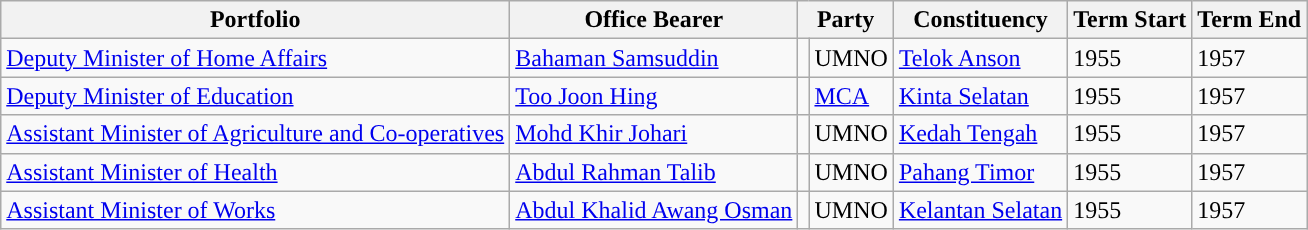<table class="sortable wikitable">
<tr>
<th>Portfolio</th>
<th>Office Bearer</th>
<th colspan=2>Party</th>
<th>Constituency</th>
<th>Term Start</th>
<th>Term End</th>
</tr>
<tr>
<td><a href='#'>Deputy Minister of Home Affairs</a></td>
<td><a href='#'>Bahaman Samsuddin</a></td>
<td></td>
<td>UMNO</td>
<td><a href='#'>Telok Anson</a></td>
<td>1955</td>
<td>1957</td>
</tr>
<tr>
<td><a href='#'>Deputy Minister of Education</a></td>
<td><a href='#'>Too Joon Hing</a></td>
<td></td>
<td><a href='#'>MCA</a></td>
<td><a href='#'>Kinta Selatan</a></td>
<td>1955</td>
<td>1957</td>
</tr>
<tr>
<td><a href='#'>Assistant Minister of Agriculture and Co-operatives</a></td>
<td><a href='#'>Mohd Khir Johari</a></td>
<td></td>
<td>UMNO</td>
<td><a href='#'>Kedah Tengah</a></td>
<td>1955</td>
<td>1957</td>
</tr>
<tr>
<td><a href='#'>Assistant Minister of Health</a></td>
<td><a href='#'>Abdul Rahman Talib</a></td>
<td></td>
<td>UMNO</td>
<td><a href='#'>Pahang Timor</a></td>
<td>1955</td>
<td>1957</td>
</tr>
<tr>
<td><a href='#'>Assistant Minister of Works</a></td>
<td><a href='#'>Abdul Khalid Awang Osman</a></td>
<td></td>
<td>UMNO</td>
<td><a href='#'>Kelantan Selatan</a></td>
<td>1955</td>
<td>1957</td>
</tr>
</table>
